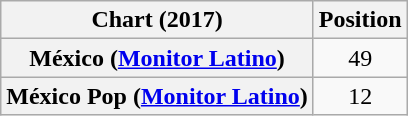<table class="wikitable plainrowheaders" style="text-align:center">
<tr>
<th scope="col">Chart (2017)</th>
<th scope="col">Position</th>
</tr>
<tr>
<th scope="row">México (<a href='#'>Monitor Latino</a>)</th>
<td>49</td>
</tr>
<tr>
<th scope="row">México Pop (<a href='#'>Monitor Latino</a>)</th>
<td>12</td>
</tr>
</table>
